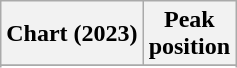<table class="wikitable sortable plainrowheaders" style="text-align:center">
<tr>
<th scope="col">Chart (2023)</th>
<th scope="col">Peak<br>position</th>
</tr>
<tr>
</tr>
<tr>
</tr>
<tr>
</tr>
<tr>
</tr>
<tr>
</tr>
</table>
